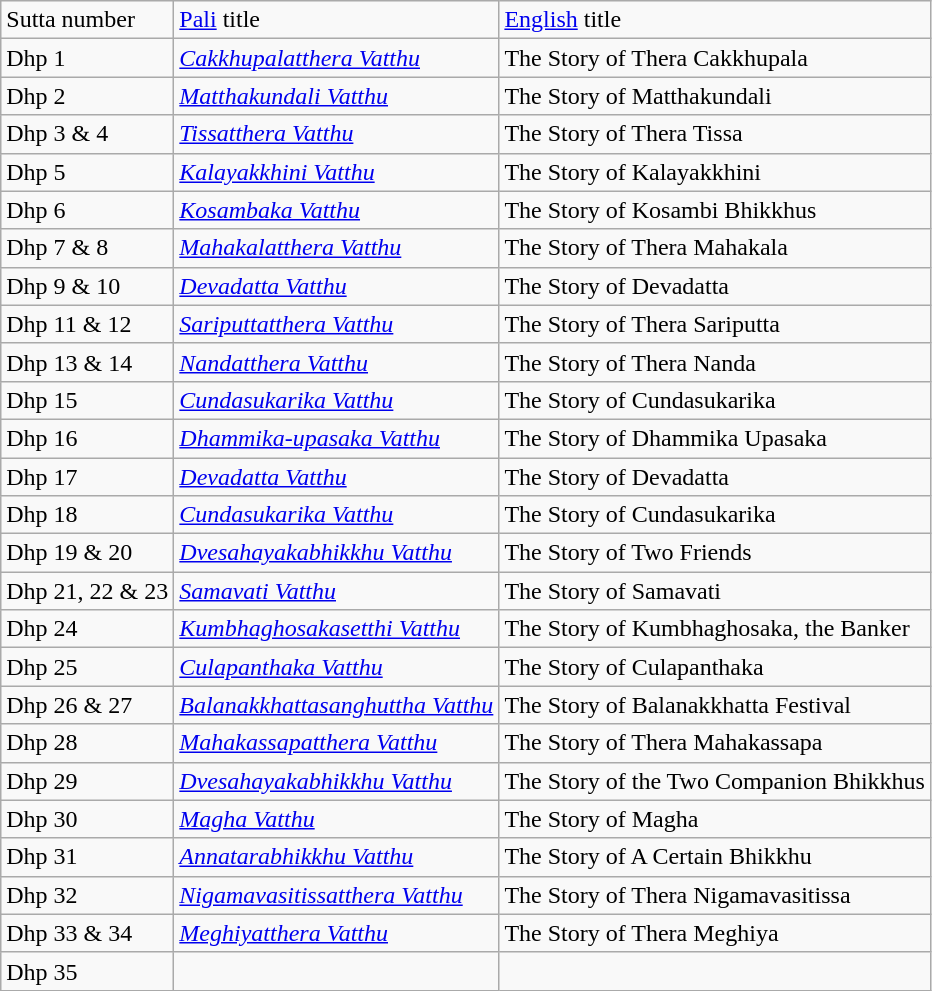<table class="wikitable">
<tr>
<td>Sutta number</td>
<td><a href='#'>Pali</a> title</td>
<td><a href='#'>English</a> title</td>
</tr>
<tr>
<td>Dhp 1</td>
<td><em><a href='#'>Cakkhupalatthera Vatthu</a></em></td>
<td>The Story of Thera Cakkhupala</td>
</tr>
<tr>
<td>Dhp 2</td>
<td><em><a href='#'>Matthakundali Vatthu</a></em></td>
<td>The Story of Matthakundali</td>
</tr>
<tr>
<td>Dhp 3 & 4</td>
<td><em><a href='#'>Tissatthera Vatthu</a></em></td>
<td>The Story of Thera Tissa</td>
</tr>
<tr>
<td>Dhp 5</td>
<td><em><a href='#'>Kalayakkhini Vatthu</a></em></td>
<td>The Story of Kalayakkhini</td>
</tr>
<tr>
<td>Dhp 6</td>
<td><em><a href='#'>Kosambaka Vatthu</a></em></td>
<td>The Story of Kosambi Bhikkhus</td>
</tr>
<tr>
<td>Dhp 7 & 8</td>
<td><em><a href='#'>Mahakalatthera Vatthu</a></em></td>
<td>The Story of Thera Mahakala</td>
</tr>
<tr>
<td>Dhp 9 & 10</td>
<td><em><a href='#'>Devadatta Vatthu</a></em></td>
<td>The Story of Devadatta</td>
</tr>
<tr>
<td>Dhp 11 & 12</td>
<td><em><a href='#'>Sariputtatthera Vatthu</a></em></td>
<td>The Story of Thera Sariputta</td>
</tr>
<tr>
<td>Dhp 13 & 14</td>
<td><em><a href='#'>Nandatthera Vatthu</a></em></td>
<td>The Story of Thera Nanda</td>
</tr>
<tr>
<td>Dhp 15</td>
<td><em><a href='#'>Cundasukarika Vatthu</a></em></td>
<td>The Story of Cundasukarika</td>
</tr>
<tr>
<td>Dhp 16</td>
<td><em><a href='#'>Dhammika-upasaka Vatthu</a></em></td>
<td>The Story of Dhammika Upasaka</td>
</tr>
<tr>
<td>Dhp 17</td>
<td><em><a href='#'>Devadatta Vatthu</a></em></td>
<td>The Story of Devadatta</td>
</tr>
<tr>
<td>Dhp 18</td>
<td><em><a href='#'>Cundasukarika Vatthu</a></em></td>
<td>The Story of Cundasukarika</td>
</tr>
<tr>
<td>Dhp 19 & 20</td>
<td><em><a href='#'>Dvesahayakabhikkhu Vatthu</a></em></td>
<td>The Story of Two Friends</td>
</tr>
<tr>
<td>Dhp 21, 22 & 23</td>
<td><em><a href='#'>Samavati Vatthu</a></em></td>
<td>The Story of Samavati</td>
</tr>
<tr>
<td>Dhp 24</td>
<td><em><a href='#'>Kumbhaghosakasetthi Vatthu</a></em></td>
<td>The Story of Kumbhaghosaka, the Banker</td>
</tr>
<tr>
<td>Dhp 25</td>
<td><em><a href='#'>Culapanthaka Vatthu</a></em></td>
<td>The Story of Culapanthaka</td>
</tr>
<tr>
<td>Dhp 26 & 27</td>
<td><em><a href='#'>Balanakkhattasanghuttha Vatthu</a></em></td>
<td>The Story of Balanakkhatta Festival</td>
</tr>
<tr>
<td>Dhp 28</td>
<td><em><a href='#'>Mahakassapatthera Vatthu</a></em></td>
<td>The Story of Thera Mahakassapa</td>
</tr>
<tr>
<td>Dhp 29</td>
<td><em><a href='#'>Dvesahayakabhikkhu Vatthu</a></em></td>
<td>The Story of the Two Companion Bhikkhus</td>
</tr>
<tr>
<td>Dhp 30</td>
<td><em><a href='#'>Magha Vatthu</a></em></td>
<td>The Story of Magha</td>
</tr>
<tr>
<td>Dhp 31</td>
<td><em><a href='#'>Annatarabhikkhu Vatthu</a></em></td>
<td>The Story of A Certain Bhikkhu</td>
</tr>
<tr>
<td>Dhp 32</td>
<td><em><a href='#'>Nigamavasitissatthera Vatthu</a></em></td>
<td>The Story of Thera Nigamavasitissa</td>
</tr>
<tr>
<td>Dhp 33 & 34</td>
<td><em><a href='#'>Meghiyatthera Vatthu</a></em></td>
<td>The Story of Thera Meghiya</td>
</tr>
<tr>
<td>Dhp 35</td>
<td><em><a href='#'></a></em></td>
<td></td>
</tr>
</table>
